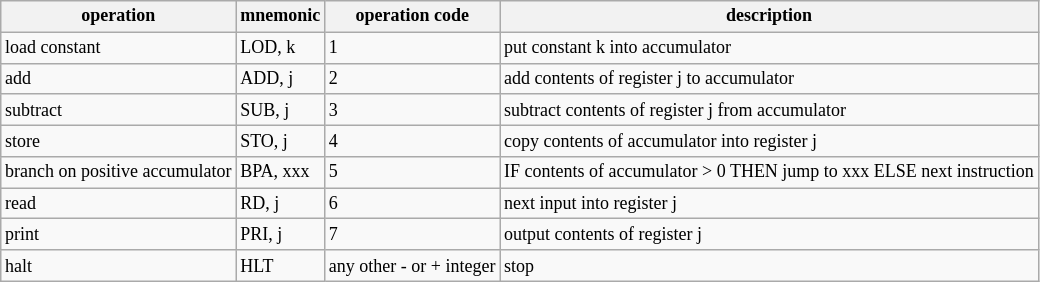<table class="wikitable">
<tr style="font-size:9pt;font-weight:bold" align="center" valign="bottom">
<th>operation</th>
<th>mnemonic</th>
<th>operation code</th>
<th>description</th>
</tr>
<tr style="font-size:9pt">
<td>load constant</td>
<td>LOD, k</td>
<td>1</td>
<td>put constant k into accumulator</td>
</tr>
<tr style="font-size:9pt">
<td>add</td>
<td>ADD, j</td>
<td>2</td>
<td>add contents of register j to accumulator</td>
</tr>
<tr style="font-size:9pt">
<td>subtract</td>
<td>SUB, j</td>
<td>3</td>
<td>subtract contents of register j from accumulator</td>
</tr>
<tr style="font-size:9pt">
<td>store</td>
<td>STO, j</td>
<td>4</td>
<td>copy contents of accumulator into register j</td>
</tr>
<tr style="font-size:9pt">
<td>branch on positive accumulator</td>
<td>BPA, xxx</td>
<td>5</td>
<td>IF contents of accumulator > 0 THEN jump to xxx ELSE next instruction</td>
</tr>
<tr style="font-size:9pt">
<td>read</td>
<td>RD, j</td>
<td>6</td>
<td>next input into register j</td>
</tr>
<tr style="font-size:9pt">
<td>print</td>
<td>PRI, j</td>
<td>7</td>
<td>output contents of register j</td>
</tr>
<tr style="font-size:9pt">
<td>halt</td>
<td>HLT</td>
<td>any other - or + integer</td>
<td>stop</td>
</tr>
</table>
